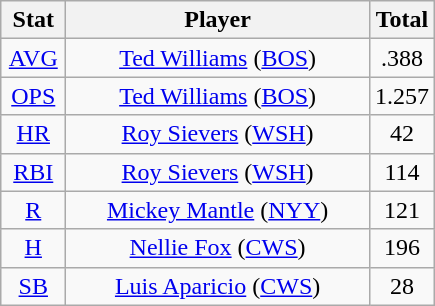<table class="wikitable" style="text-align:center;">
<tr>
<th style="width:15%;">Stat</th>
<th>Player</th>
<th style="width:15%;">Total</th>
</tr>
<tr>
<td><a href='#'>AVG</a></td>
<td><a href='#'>Ted Williams</a> (<a href='#'>BOS</a>)</td>
<td>.388</td>
</tr>
<tr>
<td><a href='#'>OPS</a></td>
<td><a href='#'>Ted Williams</a> (<a href='#'>BOS</a>)</td>
<td>1.257</td>
</tr>
<tr>
<td><a href='#'>HR</a></td>
<td><a href='#'>Roy Sievers</a> (<a href='#'>WSH</a>)</td>
<td>42</td>
</tr>
<tr>
<td><a href='#'>RBI</a></td>
<td><a href='#'>Roy Sievers</a> (<a href='#'>WSH</a>)</td>
<td>114</td>
</tr>
<tr>
<td><a href='#'>R</a></td>
<td><a href='#'>Mickey Mantle</a> (<a href='#'>NYY</a>)</td>
<td>121</td>
</tr>
<tr>
<td><a href='#'>H</a></td>
<td><a href='#'>Nellie Fox</a> (<a href='#'>CWS</a>)</td>
<td>196</td>
</tr>
<tr>
<td><a href='#'>SB</a></td>
<td><a href='#'>Luis Aparicio</a> (<a href='#'>CWS</a>)</td>
<td>28</td>
</tr>
</table>
